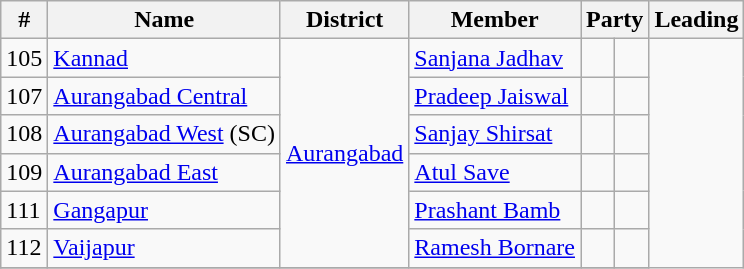<table class="wikitable">
<tr>
<th>#</th>
<th>Name</th>
<th>District</th>
<th>Member</th>
<th colspan="2">Party</th>
<th colspan=2>Leading<br></th>
</tr>
<tr>
<td>105</td>
<td><a href='#'>Kannad</a></td>
<td rowspan="6"><a href='#'>Aurangabad</a></td>
<td><a href='#'>Sanjana Jadhav</a></td>
<td></td>
<td></td>
</tr>
<tr>
<td>107</td>
<td><a href='#'>Aurangabad Central</a></td>
<td><a href='#'>Pradeep Jaiswal</a></td>
<td></td>
<td></td>
</tr>
<tr>
<td>108</td>
<td><a href='#'>Aurangabad West</a> (SC)</td>
<td><a href='#'>Sanjay Shirsat</a></td>
<td></td>
<td></td>
</tr>
<tr>
<td>109</td>
<td><a href='#'>Aurangabad East</a></td>
<td><a href='#'>Atul Save</a></td>
<td></td>
<td></td>
</tr>
<tr>
<td>111</td>
<td><a href='#'>Gangapur</a></td>
<td><a href='#'>Prashant Bamb</a></td>
<td></td>
<td></td>
</tr>
<tr>
<td>112</td>
<td><a href='#'>Vaijapur</a></td>
<td><a href='#'>Ramesh Bornare</a></td>
<td></td>
<td></td>
</tr>
<tr>
</tr>
</table>
